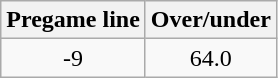<table class="wikitable" style="margin-left: auto; margin-right: auto; border: none; display: inline-table;">
<tr align="center">
<th style=>Pregame line</th>
<th style=>Over/under</th>
</tr>
<tr align="center">
<td>-9</td>
<td>64.0</td>
</tr>
</table>
